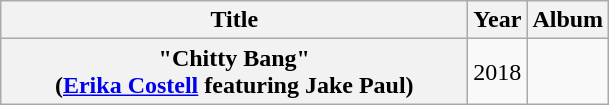<table class="wikitable plainrowheaders" style="text-align:center;">
<tr>
<th scope="col" style="width:19em;">Title</th>
<th scope="col">Year</th>
<th scope="col">Album</th>
</tr>
<tr>
<th scope="row">"Chitty Bang"<br><span>(<a href='#'>Erika Costell</a> featuring Jake Paul)</span></th>
<td>2018</td>
<td></td>
</tr>
</table>
